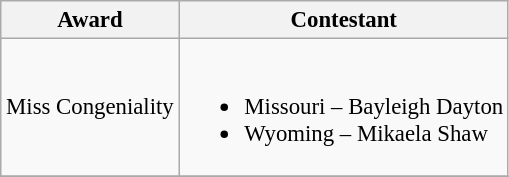<table class="wikitable sortable" style="font-size: 95%;">
<tr>
<th>Award</th>
<th>Contestant</th>
</tr>
<tr>
<td>Miss Congeniality</td>
<td><br><ul><li>Missouri – Bayleigh Dayton</li><li>Wyoming – Mikaela Shaw</li></ul></td>
</tr>
<tr>
</tr>
</table>
